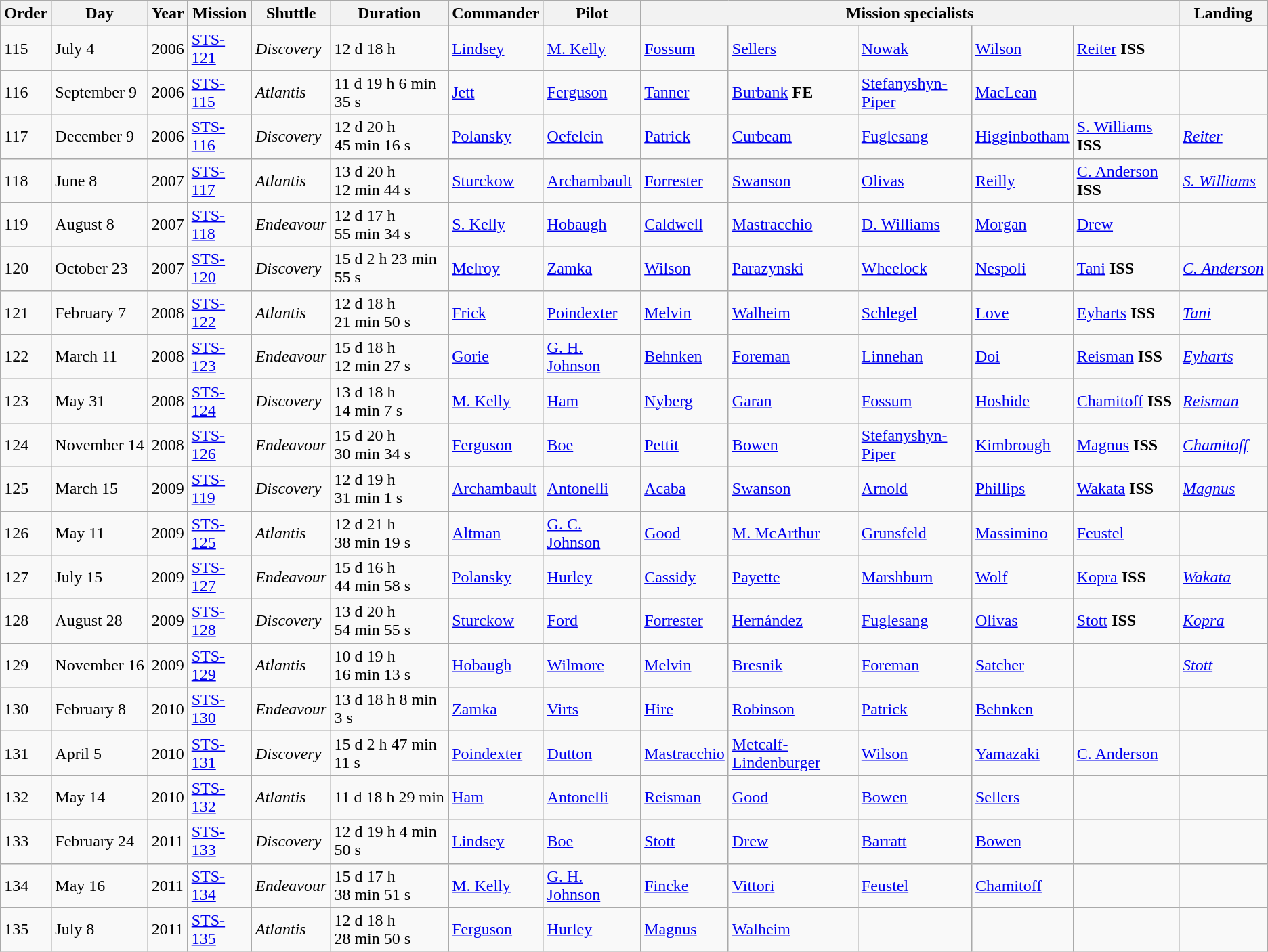<table class="wikitable sticky-header">
<tr>
<th>Order</th>
<th>Day</th>
<th>Year</th>
<th>Mission</th>
<th>Shuttle</th>
<th>Duration</th>
<th>Commander</th>
<th>Pilot</th>
<th colspan="5">Mission specialists</th>
<th>Landing</th>
</tr>
<tr>
<td>115</td>
<td>July 4</td>
<td>2006</td>
<td><a href='#'>STS-121</a></td>
<td><em>Discovery</em></td>
<td>12 d 18 h </td>
<td><a href='#'>Lindsey</a></td>
<td><a href='#'>M. Kelly</a></td>
<td><a href='#'>Fossum</a></td>
<td><a href='#'>Sellers</a></td>
<td><a href='#'>Nowak</a></td>
<td><a href='#'>Wilson</a></td>
<td><a href='#'>Reiter</a> <strong>ISS</strong><br></td>
<td></td>
</tr>
<tr>
<td>116</td>
<td>September 9</td>
<td>2006</td>
<td><a href='#'>STS-115</a></td>
<td><em>Atlantis</em></td>
<td>11 d 19 h 6 min 35 s</td>
<td><a href='#'>Jett</a></td>
<td><a href='#'>Ferguson</a></td>
<td><a href='#'>Tanner</a></td>
<td><a href='#'>Burbank</a> <strong>FE</strong></td>
<td><a href='#'>Stefanyshyn-Piper</a></td>
<td><a href='#'>MacLean</a><br></td>
<td></td>
<td></td>
</tr>
<tr>
<td>117</td>
<td>December 9</td>
<td>2006</td>
<td><a href='#'>STS-116</a></td>
<td><em>Discovery</em></td>
<td>12 d 20 h 45 min 16 s</td>
<td><a href='#'>Polansky</a></td>
<td><a href='#'>Oefelein</a></td>
<td><a href='#'>Patrick</a></td>
<td><a href='#'>Curbeam</a></td>
<td><a href='#'>Fuglesang</a><br></td>
<td><a href='#'>Higginbotham</a></td>
<td><a href='#'>S. Williams</a> <strong>ISS</strong></td>
<td><em><a href='#'>Reiter</a></em><br></td>
</tr>
<tr>
<td>118</td>
<td>June 8</td>
<td>2007</td>
<td><a href='#'>STS-117</a></td>
<td><em>Atlantis</em></td>
<td>13 d 20 h 12 min 44 s</td>
<td><a href='#'>Sturckow</a></td>
<td><a href='#'>Archambault</a></td>
<td><a href='#'>Forrester</a></td>
<td><a href='#'>Swanson</a></td>
<td><a href='#'>Olivas</a></td>
<td><a href='#'>Reilly</a></td>
<td><a href='#'>C. Anderson</a> <strong>ISS</strong></td>
<td><em><a href='#'>S. Williams</a></em></td>
</tr>
<tr>
<td>119</td>
<td>August 8</td>
<td>2007</td>
<td><a href='#'>STS-118</a></td>
<td><em>Endeavour</em></td>
<td>12 d 17 h 55 min 34 s</td>
<td><a href='#'>S. Kelly</a></td>
<td><a href='#'>Hobaugh</a></td>
<td><a href='#'>Caldwell</a></td>
<td><a href='#'>Mastracchio</a></td>
<td><a href='#'>D. Williams</a><br></td>
<td><a href='#'>Morgan</a></td>
<td><a href='#'>Drew</a></td>
<td></td>
</tr>
<tr>
<td>120</td>
<td>October 23</td>
<td>2007</td>
<td><a href='#'>STS-120</a></td>
<td><em>Discovery</em></td>
<td>15 d 2 h 23 min 55 s</td>
<td><a href='#'>Melroy</a></td>
<td><a href='#'>Zamka</a></td>
<td><a href='#'>Wilson</a></td>
<td><a href='#'>Parazynski</a></td>
<td><a href='#'>Wheelock</a></td>
<td><a href='#'>Nespoli</a><br></td>
<td><a href='#'>Tani</a> <strong>ISS</strong></td>
<td><em><a href='#'>C. Anderson</a></em></td>
</tr>
<tr>
<td>121</td>
<td>February 7</td>
<td>2008</td>
<td><a href='#'>STS-122</a></td>
<td><em>Atlantis</em></td>
<td>12 d 18 h 21 min 50 s</td>
<td><a href='#'>Frick</a></td>
<td><a href='#'>Poindexter</a></td>
<td><a href='#'>Melvin</a></td>
<td><a href='#'>Walheim</a></td>
<td><a href='#'>Schlegel</a><br></td>
<td><a href='#'>Love</a></td>
<td><a href='#'>Eyharts</a> <strong>ISS</strong><br></td>
<td><em><a href='#'>Tani</a></em></td>
</tr>
<tr>
<td>122</td>
<td>March 11</td>
<td>2008</td>
<td><a href='#'>STS-123</a></td>
<td><em>Endeavour</em></td>
<td>15 d 18 h 12 min 27 s</td>
<td><a href='#'>Gorie</a></td>
<td><a href='#'>G. H. Johnson</a></td>
<td><a href='#'>Behnken</a></td>
<td><a href='#'>Foreman</a></td>
<td><a href='#'>Linnehan</a></td>
<td><a href='#'>Doi</a><br></td>
<td><a href='#'>Reisman</a> <strong>ISS</strong></td>
<td><em><a href='#'>Eyharts</a></em><br></td>
</tr>
<tr>
<td>123</td>
<td>May 31</td>
<td>2008</td>
<td><a href='#'>STS-124</a></td>
<td><em>Discovery</em></td>
<td>13 d 18 h 14 min 7 s</td>
<td><a href='#'>M. Kelly</a></td>
<td><a href='#'>Ham</a></td>
<td><a href='#'>Nyberg</a></td>
<td><a href='#'>Garan</a></td>
<td><a href='#'>Fossum</a></td>
<td><a href='#'>Hoshide</a><br></td>
<td><a href='#'>Chamitoff</a> <strong>ISS</strong></td>
<td><em><a href='#'>Reisman</a></em></td>
</tr>
<tr>
<td>124</td>
<td>November 14</td>
<td>2008</td>
<td><a href='#'>STS-126</a></td>
<td><em>Endeavour</em></td>
<td>15 d 20 h 30 min 34 s</td>
<td><a href='#'>Ferguson</a></td>
<td><a href='#'>Boe</a></td>
<td><a href='#'>Pettit</a></td>
<td><a href='#'>Bowen</a></td>
<td><a href='#'>Stefanyshyn-Piper</a></td>
<td><a href='#'>Kimbrough</a></td>
<td><a href='#'>Magnus</a> <strong>ISS</strong></td>
<td><em><a href='#'>Chamitoff</a></em></td>
</tr>
<tr>
<td>125</td>
<td>March 15</td>
<td>2009</td>
<td><a href='#'>STS-119</a></td>
<td><em>Discovery</em></td>
<td>12 d 19 h 31 min 1 s</td>
<td><a href='#'>Archambault</a></td>
<td><a href='#'>Antonelli</a></td>
<td><a href='#'>Acaba</a></td>
<td><a href='#'>Swanson</a></td>
<td><a href='#'>Arnold</a></td>
<td><a href='#'>Phillips</a></td>
<td><a href='#'>Wakata</a> <strong>ISS</strong><br></td>
<td><em><a href='#'>Magnus</a></em></td>
</tr>
<tr>
<td>126</td>
<td>May 11</td>
<td>2009</td>
<td><a href='#'>STS-125</a></td>
<td><em>Atlantis</em></td>
<td>12 d 21 h 38 min 19 s</td>
<td><a href='#'>Altman</a></td>
<td><a href='#'>G. C. Johnson</a></td>
<td><a href='#'>Good</a></td>
<td><a href='#'>M. McArthur</a></td>
<td><a href='#'>Grunsfeld</a></td>
<td><a href='#'>Massimino</a></td>
<td><a href='#'>Feustel</a></td>
<td></td>
</tr>
<tr>
<td>127</td>
<td>July 15</td>
<td>2009</td>
<td><a href='#'>STS-127</a></td>
<td><em>Endeavour</em></td>
<td>15 d 16 h 44 min 58 s</td>
<td><a href='#'>Polansky</a></td>
<td><a href='#'>Hurley</a></td>
<td><a href='#'>Cassidy</a></td>
<td><a href='#'>Payette</a><br></td>
<td><a href='#'>Marshburn</a></td>
<td><a href='#'>Wolf</a></td>
<td><a href='#'>Kopra</a> <strong>ISS</strong></td>
<td><em><a href='#'>Wakata</a></em><br></td>
</tr>
<tr>
<td>128</td>
<td>August 28</td>
<td>2009</td>
<td><a href='#'>STS-128</a></td>
<td><em>Discovery</em></td>
<td>13 d 20 h 54 min 55 s</td>
<td><a href='#'>Sturckow</a></td>
<td><a href='#'>Ford</a></td>
<td><a href='#'>Forrester</a></td>
<td><a href='#'>Hernández</a></td>
<td><a href='#'>Fuglesang</a><br></td>
<td><a href='#'>Olivas</a></td>
<td><a href='#'>Stott</a> <strong>ISS</strong></td>
<td><em><a href='#'>Kopra</a></em></td>
</tr>
<tr>
<td>129</td>
<td>November 16</td>
<td>2009</td>
<td><a href='#'>STS-129</a></td>
<td><em>Atlantis</em></td>
<td>10 d 19 h 16 min 13 s</td>
<td><a href='#'>Hobaugh</a></td>
<td><a href='#'>Wilmore</a></td>
<td><a href='#'>Melvin</a></td>
<td><a href='#'>Bresnik</a></td>
<td><a href='#'>Foreman</a></td>
<td><a href='#'>Satcher</a></td>
<td></td>
<td><em><a href='#'>Stott</a></em></td>
</tr>
<tr>
<td>130</td>
<td>February 8</td>
<td>2010</td>
<td><a href='#'>STS-130</a></td>
<td><em>Endeavour</em></td>
<td>13 d 18 h 8 min 3 s</td>
<td><a href='#'>Zamka</a></td>
<td><a href='#'>Virts</a></td>
<td><a href='#'>Hire</a></td>
<td><a href='#'>Robinson</a></td>
<td><a href='#'>Patrick</a></td>
<td><a href='#'>Behnken</a></td>
<td></td>
<td></td>
</tr>
<tr>
<td>131</td>
<td>April 5</td>
<td>2010</td>
<td><a href='#'>STS-131</a></td>
<td><em>Discovery</em></td>
<td>15 d 2 h 47 min 11 s</td>
<td><a href='#'>Poindexter</a></td>
<td><a href='#'>Dutton</a></td>
<td><a href='#'>Mastracchio</a></td>
<td><a href='#'>Metcalf-Lindenburger</a></td>
<td><a href='#'>Wilson</a></td>
<td><a href='#'>Yamazaki</a><br></td>
<td><a href='#'>C. Anderson</a></td>
<td></td>
</tr>
<tr>
<td>132</td>
<td>May 14</td>
<td>2010</td>
<td><a href='#'>STS-132</a></td>
<td><em>Atlantis</em></td>
<td>11 d 18 h 29 min</td>
<td><a href='#'>Ham</a></td>
<td><a href='#'>Antonelli</a></td>
<td><a href='#'>Reisman</a></td>
<td><a href='#'>Good</a></td>
<td><a href='#'>Bowen</a></td>
<td><a href='#'>Sellers</a></td>
<td></td>
<td></td>
</tr>
<tr>
<td>133</td>
<td>February 24</td>
<td>2011</td>
<td><a href='#'>STS-133</a></td>
<td><em>Discovery</em></td>
<td>12 d 19 h 4 min 50 s</td>
<td><a href='#'>Lindsey</a></td>
<td><a href='#'>Boe</a></td>
<td><a href='#'>Stott</a></td>
<td><a href='#'>Drew</a></td>
<td><a href='#'>Barratt</a></td>
<td><a href='#'>Bowen</a></td>
<td></td>
<td></td>
</tr>
<tr>
<td>134</td>
<td>May 16</td>
<td>2011</td>
<td><a href='#'>STS-134</a></td>
<td><em>Endeavour</em></td>
<td>15 d 17 h 38 min 51 s</td>
<td><a href='#'>M. Kelly</a></td>
<td><a href='#'>G. H. Johnson</a></td>
<td><a href='#'>Fincke</a></td>
<td><a href='#'>Vittori</a><br></td>
<td><a href='#'>Feustel</a></td>
<td><a href='#'>Chamitoff</a></td>
<td></td>
<td></td>
</tr>
<tr>
<td>135</td>
<td>July 8</td>
<td>2011</td>
<td><a href='#'>STS-135</a></td>
<td><em>Atlantis</em></td>
<td>12 d 18 h 28 min 50 s</td>
<td><a href='#'>Ferguson</a></td>
<td><a href='#'>Hurley</a></td>
<td><a href='#'>Magnus</a></td>
<td><a href='#'>Walheim</a></td>
<td></td>
<td></td>
<td></td>
<td></td>
</tr>
</table>
